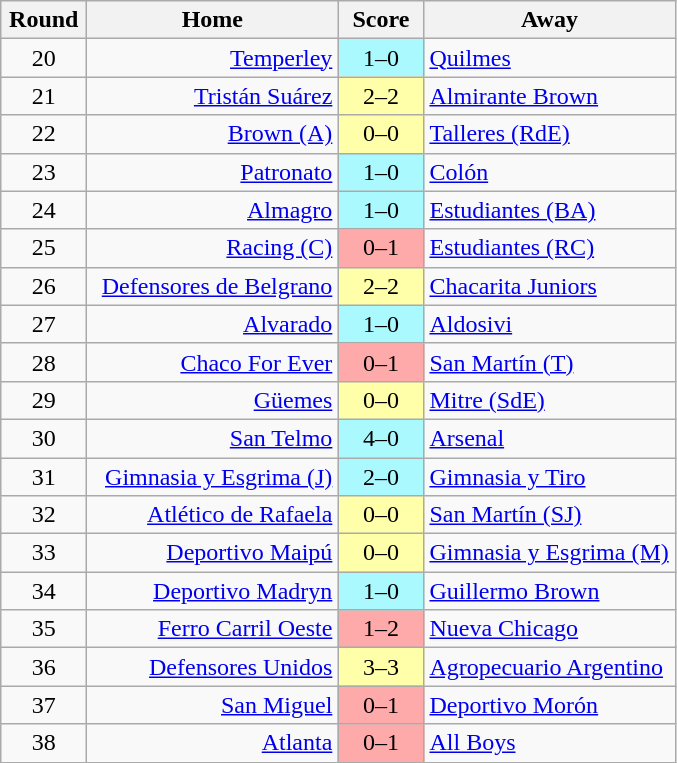<table class="wikitable" style="text-align: center">
<tr>
<th width=50>Round</th>
<th width=160>Home</th>
<th width=50>Score</th>
<th width=160>Away</th>
</tr>
<tr>
<td>20</td>
<td style="text-align:right"><a href='#'>Temperley</a></td>
<td bgcolor=AAF9FF>1–0</td>
<td style="text-align:left"><a href='#'>Quilmes</a></td>
</tr>
<tr>
<td>21</td>
<td style="text-align:right"><a href='#'>Tristán Suárez</a></td>
<td bgcolor=FFFFAA>2–2</td>
<td style="text-align:left"><a href='#'>Almirante Brown</a></td>
</tr>
<tr>
<td>22</td>
<td style="text-align:right"><a href='#'>Brown (A)</a></td>
<td bgcolor=FFFFAA>0–0</td>
<td style="text-align:left"><a href='#'>Talleres (RdE)</a></td>
</tr>
<tr>
<td>23</td>
<td style="text-align:right"><a href='#'>Patronato</a></td>
<td bgcolor=AAF9FF>1–0</td>
<td style="text-align:left"><a href='#'>Colón</a></td>
</tr>
<tr>
<td>24</td>
<td style="text-align:right"><a href='#'>Almagro</a></td>
<td bgcolor=AAF9FF>1–0</td>
<td style="text-align:left"><a href='#'>Estudiantes (BA)</a></td>
</tr>
<tr>
<td>25</td>
<td style="text-align:right"><a href='#'>Racing (C)</a></td>
<td bgcolor=FFAAAA>0–1</td>
<td style="text-align:left"><a href='#'>Estudiantes (RC)</a></td>
</tr>
<tr>
<td>26</td>
<td style="text-align:right"><a href='#'>Defensores de Belgrano</a></td>
<td bgcolor=FFFFAA>2–2</td>
<td style="text-align:left"><a href='#'>Chacarita Juniors</a></td>
</tr>
<tr>
<td>27</td>
<td style="text-align:right"><a href='#'>Alvarado</a></td>
<td bgcolor=AAF9FF>1–0</td>
<td style="text-align:left"><a href='#'>Aldosivi</a></td>
</tr>
<tr>
<td>28</td>
<td style="text-align:right"><a href='#'>Chaco For Ever</a></td>
<td bgcolor=FFAAAA>0–1</td>
<td style="text-align:left"><a href='#'>San Martín (T)</a></td>
</tr>
<tr>
<td>29</td>
<td style="text-align:right"><a href='#'>Güemes</a></td>
<td bgcolor=FFFFAA>0–0</td>
<td style="text-align:left"><a href='#'>Mitre (SdE)</a></td>
</tr>
<tr>
<td>30</td>
<td style="text-align:right"><a href='#'>San Telmo</a></td>
<td bgcolor=AAF9FF>4–0</td>
<td style="text-align:left"><a href='#'>Arsenal</a></td>
</tr>
<tr>
<td>31</td>
<td style="text-align:right"><a href='#'>Gimnasia y Esgrima (J)</a></td>
<td bgcolor=AAF9FF>2–0</td>
<td style="text-align:left"><a href='#'>Gimnasia y Tiro</a></td>
</tr>
<tr>
<td>32</td>
<td style="text-align:right"><a href='#'>Atlético de Rafaela</a></td>
<td bgcolor=FFFFAA>0–0</td>
<td style="text-align:left"><a href='#'>San Martín (SJ)</a></td>
</tr>
<tr>
<td>33</td>
<td style="text-align:right"><a href='#'>Deportivo Maipú</a></td>
<td bgcolor=FFFFAA>0–0</td>
<td style="text-align:left"><a href='#'>Gimnasia y Esgrima (M)</a></td>
</tr>
<tr>
<td>34</td>
<td style="text-align:right"><a href='#'>Deportivo Madryn</a></td>
<td bgcolor=AAF9FF>1–0</td>
<td style="text-align:left"><a href='#'>Guillermo Brown</a></td>
</tr>
<tr>
<td>35</td>
<td style="text-align:right"><a href='#'>Ferro Carril Oeste</a></td>
<td bgcolor=FFAAAA>1–2</td>
<td style="text-align:left"><a href='#'>Nueva Chicago</a></td>
</tr>
<tr>
<td>36</td>
<td style="text-align:right"><a href='#'>Defensores Unidos</a></td>
<td bgcolor=FFFFAA>3–3</td>
<td style="text-align:left"><a href='#'>Agropecuario Argentino</a></td>
</tr>
<tr>
<td>37</td>
<td style="text-align:right"><a href='#'>San Miguel</a></td>
<td bgcolor=FFAAAA>0–1</td>
<td style="text-align:left"><a href='#'>Deportivo Morón</a></td>
</tr>
<tr>
<td>38</td>
<td style="text-align:right"><a href='#'>Atlanta</a></td>
<td bgcolor=FFAAAA>0–1</td>
<td style="text-align:left"><a href='#'>All Boys</a></td>
</tr>
</table>
